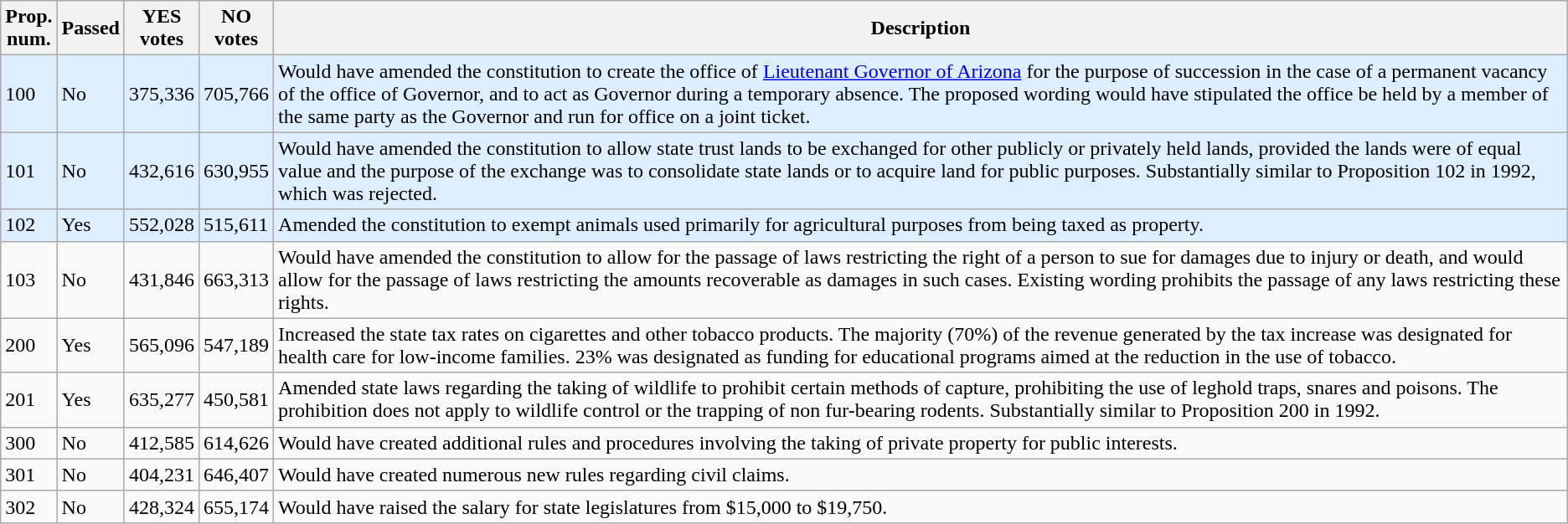<table class="wikitable sortable">
<tr>
<th>Prop.<br>num.</th>
<th>Passed</th>
<th>YES<br>votes</th>
<th>NO<br>votes</th>
<th>Description</th>
</tr>
<tr bgcolor=#ddeeff>
<td>100</td>
<td> No</td>
<td>375,336</td>
<td>705,766</td>
<td>Would have amended the constitution to create the office of <a href='#'>Lieutenant Governor of Arizona</a> for the purpose of succession in the case of a permanent vacancy of the office of Governor, and to act as Governor during a temporary absence.  The proposed wording would have stipulated the office be held by a member of the same party as the Governor and run for office on a joint ticket.</td>
</tr>
<tr bgcolor=#ddeeff>
<td>101</td>
<td> No</td>
<td>432,616</td>
<td>630,955</td>
<td>Would have amended the constitution to allow state trust lands to be exchanged for other publicly or privately held lands, provided the lands were of equal value and the purpose of the exchange was to consolidate state lands or to acquire land for public purposes.  Substantially similar to Proposition 102 in 1992, which was rejected.</td>
</tr>
<tr bgcolor=#ddeeff>
<td>102</td>
<td> Yes</td>
<td>552,028</td>
<td>515,611</td>
<td>Amended the constitution to exempt animals used primarily for agricultural purposes from being taxed as property.</td>
</tr>
<tr>
<td>103</td>
<td> No</td>
<td>431,846</td>
<td>663,313</td>
<td>Would have amended the constitution to allow for the passage of laws restricting the right of a person to sue for damages due to injury or death, and would allow for the passage of laws restricting the amounts recoverable as damages in such cases.  Existing wording prohibits the passage of any laws restricting these rights.</td>
</tr>
<tr>
<td>200</td>
<td> Yes</td>
<td>565,096</td>
<td>547,189</td>
<td>Increased the state tax rates on cigarettes and other tobacco products.  The majority (70%) of the revenue generated by the tax increase was designated for health care for low-income families.  23% was designated as funding for educational programs aimed at the reduction in the use of tobacco.</td>
</tr>
<tr>
<td>201</td>
<td> Yes</td>
<td>635,277</td>
<td>450,581</td>
<td>Amended state laws regarding the taking of wildlife to prohibit certain methods of capture, prohibiting the use of leghold traps, snares and poisons.  The prohibition does not apply to wildlife control or the trapping of non fur-bearing rodents.  Substantially similar to Proposition 200 in 1992.</td>
</tr>
<tr>
<td>300</td>
<td> No</td>
<td>412,585</td>
<td>614,626</td>
<td>Would have created additional rules and procedures involving the taking of private property for public interests.</td>
</tr>
<tr>
<td>301</td>
<td> No</td>
<td>404,231</td>
<td>646,407</td>
<td>Would have created numerous new rules regarding civil claims.</td>
</tr>
<tr>
<td>302</td>
<td> No</td>
<td>428,324</td>
<td>655,174</td>
<td>Would have raised the salary for state legislatures from $15,000 to $19,750.</td>
</tr>
</table>
